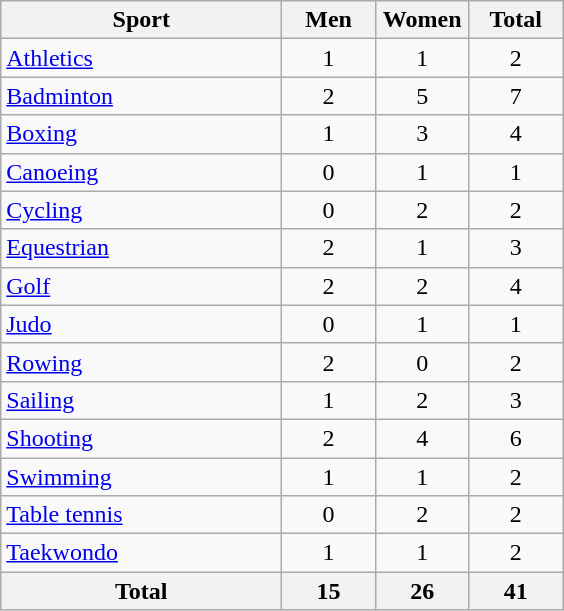<table class="wikitable sortable" style="text-align:center;">
<tr>
<th width=180>Sport</th>
<th width=55>Men</th>
<th width=55>Women</th>
<th width=55>Total</th>
</tr>
<tr>
<td align=left><a href='#'>Athletics</a></td>
<td>1</td>
<td>1</td>
<td>2</td>
</tr>
<tr>
<td align=left><a href='#'>Badminton</a></td>
<td>2</td>
<td>5</td>
<td>7</td>
</tr>
<tr>
<td align=left><a href='#'>Boxing</a></td>
<td>1</td>
<td>3</td>
<td>4</td>
</tr>
<tr>
<td align=left><a href='#'>Canoeing</a></td>
<td>0</td>
<td>1</td>
<td>1</td>
</tr>
<tr>
<td align=left><a href='#'>Cycling</a></td>
<td>0</td>
<td>2</td>
<td>2</td>
</tr>
<tr>
<td align=left><a href='#'>Equestrian</a></td>
<td>2</td>
<td>1</td>
<td>3</td>
</tr>
<tr>
<td align=left><a href='#'>Golf</a></td>
<td>2</td>
<td>2</td>
<td>4</td>
</tr>
<tr>
<td align=left><a href='#'>Judo</a></td>
<td>0</td>
<td>1</td>
<td>1</td>
</tr>
<tr>
<td align=left><a href='#'>Rowing</a></td>
<td>2</td>
<td>0</td>
<td>2</td>
</tr>
<tr>
<td align=left><a href='#'>Sailing</a></td>
<td>1</td>
<td>2</td>
<td>3</td>
</tr>
<tr>
<td align=left><a href='#'>Shooting</a></td>
<td>2</td>
<td>4</td>
<td>6</td>
</tr>
<tr>
<td align=left><a href='#'>Swimming</a></td>
<td>1</td>
<td>1</td>
<td>2</td>
</tr>
<tr>
<td align=left><a href='#'>Table tennis</a></td>
<td>0</td>
<td>2</td>
<td>2</td>
</tr>
<tr>
<td align=left><a href='#'>Taekwondo</a></td>
<td>1</td>
<td>1</td>
<td>2</td>
</tr>
<tr>
<th>Total</th>
<th>15</th>
<th>26</th>
<th>41</th>
</tr>
</table>
